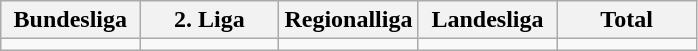<table class="wikitable">
<tr>
<th width="20%">Bundesliga</th>
<th width="20%">2. Liga</th>
<th width="20%">Regionalliga</th>
<th width="20%">Landesliga</th>
<th width="20%">Total</th>
</tr>
<tr>
<td></td>
<td></td>
<td></td>
<td></td>
<td></td>
</tr>
</table>
